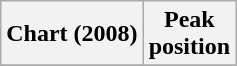<table class="wikitable">
<tr>
<th>Chart (2008)</th>
<th>Peak<br>position</th>
</tr>
<tr>
</tr>
</table>
